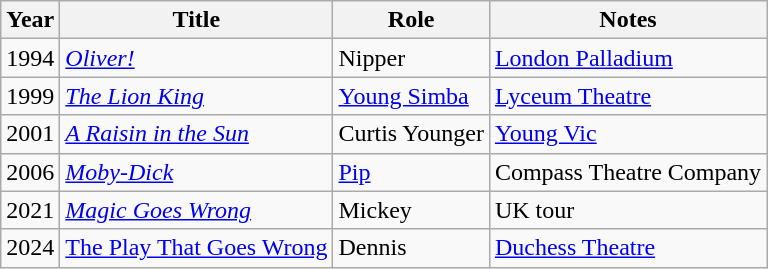<table class="wikitable">
<tr>
<th>Year</th>
<th>Title</th>
<th>Role</th>
<th>Notes</th>
</tr>
<tr>
<td>1994</td>
<td><em><a href='#'>Oliver!</a></em></td>
<td>Nipper</td>
<td><a href='#'>London Palladium</a></td>
</tr>
<tr>
<td>1999</td>
<td><em><a href='#'>The Lion King</a></em></td>
<td><a href='#'>Young Simba</a></td>
<td><a href='#'>Lyceum Theatre</a></td>
</tr>
<tr>
<td>2001</td>
<td><em><a href='#'>A Raisin in the Sun</a></em></td>
<td>Curtis Younger</td>
<td><a href='#'>Young Vic</a></td>
</tr>
<tr>
<td>2006</td>
<td><em><a href='#'>Moby-Dick</a></em></td>
<td><a href='#'>Pip</a></td>
<td>Compass Theatre Company</td>
</tr>
<tr>
<td>2021</td>
<td><em><a href='#'>Magic Goes Wrong</a></em></td>
<td>Mickey</td>
<td>UK tour</td>
</tr>
<tr>
<td>2024</td>
<td><a href='#'>The Play That Goes Wrong</a></td>
<td>Dennis</td>
<td><a href='#'>Duchess Theatre</a></td>
</tr>
</table>
